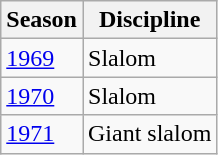<table class="wikitable">
<tr>
<th>Season</th>
<th>Discipline</th>
</tr>
<tr>
<td><a href='#'>1969</a></td>
<td>Slalom</td>
</tr>
<tr>
<td><a href='#'>1970</a></td>
<td>Slalom</td>
</tr>
<tr>
<td><a href='#'>1971</a></td>
<td>Giant slalom</td>
</tr>
</table>
